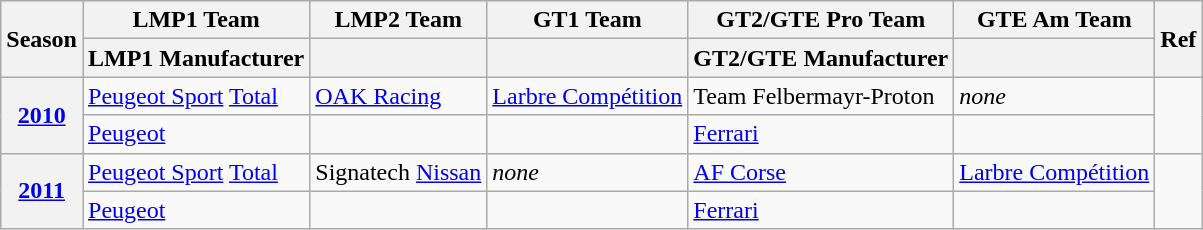<table class="wikitable">
<tr>
<th rowspan=2>Season</th>
<th>LMP1 Team</th>
<th>LMP2 Team</th>
<th>GT1 Team</th>
<th>GT2/GTE Pro Team</th>
<th>GTE Am Team</th>
<th rowspan=2>Ref</th>
</tr>
<tr>
<th>LMP1 Manufacturer</th>
<th></th>
<th></th>
<th>GT2/GTE Manufacturer</th>
<th></th>
</tr>
<tr>
<th rowspan=2><a href='#'>2010</a></th>
<td> <a href='#'>Peugeot Sport</a> <a href='#'>Total</a></td>
<td> <a href='#'>OAK Racing</a></td>
<td> <a href='#'>Larbre Compétition</a></td>
<td> Team Felbermayr-Proton</td>
<td><em>none</em></td>
<td rowspan=2></td>
</tr>
<tr>
<td> <a href='#'>Peugeot</a></td>
<td></td>
<td></td>
<td> <a href='#'>Ferrari</a></td>
<td></td>
</tr>
<tr>
<th rowspan=2><a href='#'>2011</a></th>
<td> <a href='#'>Peugeot Sport</a> <a href='#'>Total</a></td>
<td> Signatech <a href='#'>Nissan</a></td>
<td><em>none</em></td>
<td> <a href='#'>AF Corse</a></td>
<td> <a href='#'>Larbre Compétition</a></td>
<td rowspan=2></td>
</tr>
<tr>
<td> <a href='#'>Peugeot</a></td>
<td></td>
<td></td>
<td> <a href='#'>Ferrari</a></td>
<td></td>
</tr>
</table>
